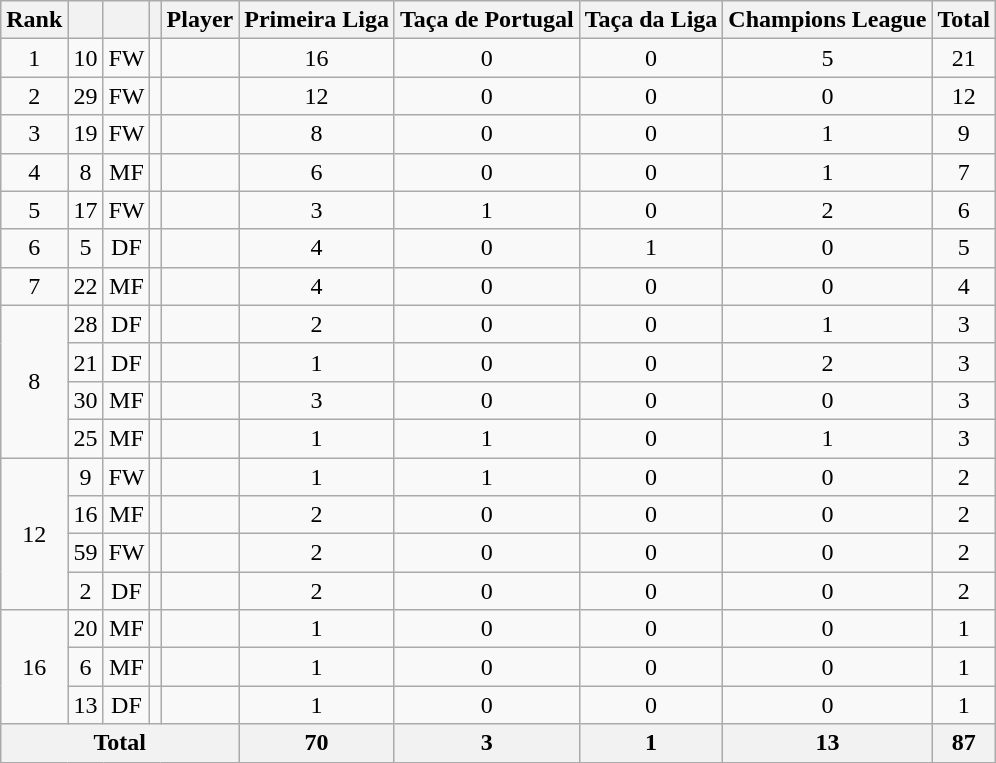<table class="wikitable sortable" style="text-align:center;">
<tr>
<th>Rank</th>
<th></th>
<th></th>
<th></th>
<th>Player</th>
<th>Primeira Liga</th>
<th>Taça de Portugal</th>
<th>Taça da Liga</th>
<th>Champions League</th>
<th>Total</th>
</tr>
<tr>
<td> 1</td>
<td>10</td>
<td>FW</td>
<td></td>
<td align=left></td>
<td>16</td>
<td>0</td>
<td>0</td>
<td>5</td>
<td>21</td>
</tr>
<tr>
<td> 2</td>
<td>29</td>
<td>FW</td>
<td></td>
<td align=left></td>
<td>12</td>
<td>0</td>
<td>0</td>
<td>0</td>
<td>12</td>
</tr>
<tr>
<td> 3</td>
<td>19</td>
<td>FW</td>
<td></td>
<td align=left></td>
<td>8</td>
<td>0</td>
<td>0</td>
<td>1</td>
<td>9</td>
</tr>
<tr>
<td> 4</td>
<td>8</td>
<td>MF</td>
<td></td>
<td align=left></td>
<td>6</td>
<td>0</td>
<td>0</td>
<td>1</td>
<td>7</td>
</tr>
<tr>
<td> 5</td>
<td>17</td>
<td>FW</td>
<td></td>
<td align=left></td>
<td>3</td>
<td>1</td>
<td>0</td>
<td>2</td>
<td>6</td>
</tr>
<tr>
<td> 6</td>
<td>5</td>
<td>DF</td>
<td></td>
<td align=left></td>
<td>4</td>
<td>0</td>
<td>1</td>
<td>0</td>
<td>5</td>
</tr>
<tr>
<td> 7</td>
<td>22</td>
<td>MF</td>
<td></td>
<td align=left></td>
<td>4</td>
<td>0</td>
<td>0</td>
<td>0</td>
<td>4</td>
</tr>
<tr>
<td rowspan=4> 8</td>
<td>28</td>
<td>DF</td>
<td></td>
<td align=left></td>
<td>2</td>
<td>0</td>
<td>0</td>
<td>1</td>
<td>3</td>
</tr>
<tr>
<td>21</td>
<td>DF</td>
<td></td>
<td align=left></td>
<td>1</td>
<td>0</td>
<td>0</td>
<td>2</td>
<td>3</td>
</tr>
<tr>
<td>30</td>
<td>MF</td>
<td></td>
<td align=left></td>
<td>3</td>
<td>0</td>
<td>0</td>
<td>0</td>
<td>3</td>
</tr>
<tr>
<td>25</td>
<td>MF</td>
<td></td>
<td align=left></td>
<td>1</td>
<td>1</td>
<td>0</td>
<td>1</td>
<td>3</td>
</tr>
<tr>
<td rowspan=4> 12</td>
<td>9</td>
<td>FW</td>
<td></td>
<td align=left></td>
<td>1</td>
<td>1</td>
<td>0</td>
<td>0</td>
<td>2</td>
</tr>
<tr>
<td>16</td>
<td>MF</td>
<td></td>
<td align=left></td>
<td>2</td>
<td>0</td>
<td>0</td>
<td>0</td>
<td>2</td>
</tr>
<tr>
<td>59</td>
<td>FW</td>
<td></td>
<td align=left></td>
<td>2</td>
<td>0</td>
<td>0</td>
<td>0</td>
<td>2</td>
</tr>
<tr>
<td>2</td>
<td>DF</td>
<td></td>
<td align=left></td>
<td>2</td>
<td>0</td>
<td>0</td>
<td>0</td>
<td>2</td>
</tr>
<tr>
<td rowspan=3> 16</td>
<td>20</td>
<td>MF</td>
<td></td>
<td align=left></td>
<td>1</td>
<td>0</td>
<td>0</td>
<td>0</td>
<td>1</td>
</tr>
<tr>
<td>6</td>
<td>MF</td>
<td></td>
<td align=left></td>
<td>1</td>
<td>0</td>
<td>0</td>
<td>0</td>
<td>1</td>
</tr>
<tr>
<td>13</td>
<td>DF</td>
<td></td>
<td align=left></td>
<td>1</td>
<td>0</td>
<td>0</td>
<td>0</td>
<td>1</td>
</tr>
<tr>
<th class="unsortable" colspan=5>Total</th>
<th>70</th>
<th>3</th>
<th>1</th>
<th>13</th>
<th>87</th>
</tr>
</table>
